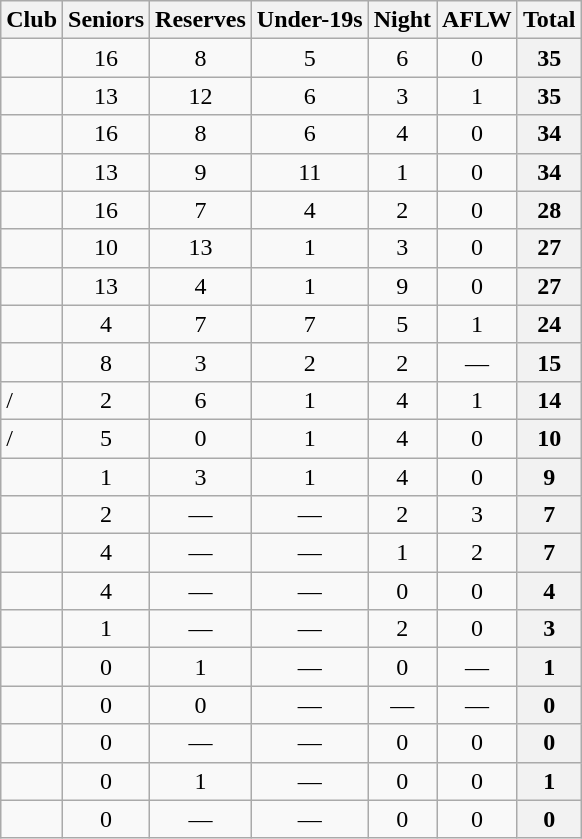<table class="wikitable sortable" style=text-align:center>
<tr>
<th>Club</th>
<th>Seniors</th>
<th>Reserves</th>
<th>Under-19s</th>
<th>Night</th>
<th>AFLW</th>
<th>Total</th>
</tr>
<tr>
<td align=left></td>
<td>16</td>
<td>8</td>
<td>5</td>
<td>6</td>
<td>0</td>
<th>35</th>
</tr>
<tr>
<td align=left></td>
<td>13</td>
<td>12</td>
<td>6</td>
<td>3</td>
<td>1</td>
<th>35</th>
</tr>
<tr>
<td align=left></td>
<td>16</td>
<td>8</td>
<td>6</td>
<td>4</td>
<td>0</td>
<th>34</th>
</tr>
<tr>
<td align=left></td>
<td>13</td>
<td>9</td>
<td>11</td>
<td>1</td>
<td>0</td>
<th>34</th>
</tr>
<tr>
<td align=left></td>
<td>16</td>
<td>7</td>
<td>4</td>
<td>2</td>
<td>0</td>
<th>28</th>
</tr>
<tr>
<td align=left></td>
<td>10</td>
<td>13</td>
<td>1</td>
<td>3</td>
<td>0</td>
<th>27</th>
</tr>
<tr>
<td align=left></td>
<td>13</td>
<td>4</td>
<td>1</td>
<td>9</td>
<td>0</td>
<th>27</th>
</tr>
<tr>
<td align=left></td>
<td>4</td>
<td>7</td>
<td>7</td>
<td>5</td>
<td>1</td>
<th>24</th>
</tr>
<tr>
<td align=left></td>
<td>8</td>
<td>3</td>
<td>2</td>
<td>2</td>
<td>—</td>
<th>15</th>
</tr>
<tr>
<td align=left> / </td>
<td>2</td>
<td>6</td>
<td>1</td>
<td>4</td>
<td>1</td>
<th>14</th>
</tr>
<tr>
<td align=left> / </td>
<td>5</td>
<td>0</td>
<td>1</td>
<td>4</td>
<td>0</td>
<th>10</th>
</tr>
<tr>
<td align=left></td>
<td>1</td>
<td>3</td>
<td>1</td>
<td>4</td>
<td>0</td>
<th>9</th>
</tr>
<tr>
<td align=left></td>
<td>2</td>
<td>—</td>
<td>—</td>
<td>2</td>
<td>3</td>
<th>7</th>
</tr>
<tr>
<td align=left></td>
<td>4</td>
<td>—</td>
<td>—</td>
<td>1</td>
<td>2</td>
<th>7</th>
</tr>
<tr>
<td align=left></td>
<td>4</td>
<td>—</td>
<td>—</td>
<td>0</td>
<td>0</td>
<th>4</th>
</tr>
<tr>
<td align=left></td>
<td>1</td>
<td>—</td>
<td>—</td>
<td>2</td>
<td>0</td>
<th>3</th>
</tr>
<tr>
<td align=left></td>
<td>0</td>
<td>1</td>
<td>—</td>
<td>0</td>
<td>—</td>
<th>1</th>
</tr>
<tr>
<td align=left></td>
<td>0</td>
<td>0</td>
<td>—</td>
<td>—</td>
<td>—</td>
<th>0</th>
</tr>
<tr>
<td align=left></td>
<td>0</td>
<td>—</td>
<td>—</td>
<td>0</td>
<td>0</td>
<th>0</th>
</tr>
<tr>
<td align=left></td>
<td>0</td>
<td>1</td>
<td>—</td>
<td>0</td>
<td>0</td>
<th>1</th>
</tr>
<tr>
<td align=left></td>
<td>0</td>
<td>—</td>
<td>—</td>
<td>0</td>
<td>0</td>
<th>0</th>
</tr>
</table>
